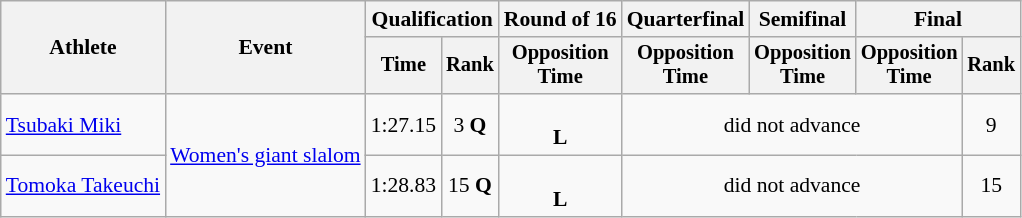<table class=wikitable style=font-size:90%>
<tr>
<th rowspan=2>Athlete</th>
<th rowspan=2>Event</th>
<th colspan=2>Qualification</th>
<th>Round of 16</th>
<th>Quarterfinal</th>
<th>Semifinal</th>
<th colspan=2>Final</th>
</tr>
<tr style=font-size:95%>
<th>Time</th>
<th>Rank</th>
<th>Opposition<br>Time</th>
<th>Opposition<br>Time</th>
<th>Opposition<br>Time</th>
<th>Opposition<br>Time</th>
<th>Rank</th>
</tr>
<tr align=center>
<td align=left><a href='#'>Tsubaki Miki</a></td>
<td align=left rowspan=2><a href='#'>Women's giant slalom</a></td>
<td>1:27.15</td>
<td>3 <strong>Q</strong></td>
<td><br><strong>L</strong> </td>
<td colspan=3>did not advance</td>
<td>9</td>
</tr>
<tr align=center>
<td align=left><a href='#'>Tomoka Takeuchi</a></td>
<td>1:28.83</td>
<td>15 <strong>Q</strong></td>
<td><br><strong>L</strong> </td>
<td colspan=3>did not advance</td>
<td>15</td>
</tr>
</table>
